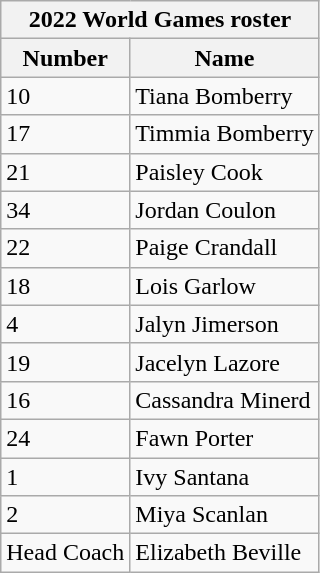<table class="wikitable collapsible collapsed">
<tr>
<th colspan="2">2022 World Games roster</th>
</tr>
<tr>
<th>Number</th>
<th>Name</th>
</tr>
<tr>
<td>10</td>
<td>Tiana Bomberry</td>
</tr>
<tr>
<td>17</td>
<td>Timmia Bomberry</td>
</tr>
<tr>
<td>21</td>
<td>Paisley Cook</td>
</tr>
<tr>
<td>34</td>
<td>Jordan Coulon</td>
</tr>
<tr>
<td>22</td>
<td>Paige Crandall</td>
</tr>
<tr>
<td>18</td>
<td>Lois Garlow</td>
</tr>
<tr>
<td>4</td>
<td>Jalyn Jimerson</td>
</tr>
<tr>
<td>19</td>
<td>Jacelyn Lazore</td>
</tr>
<tr>
<td>16</td>
<td>Cassandra Minerd</td>
</tr>
<tr>
<td>24</td>
<td>Fawn Porter</td>
</tr>
<tr>
<td>1</td>
<td>Ivy Santana</td>
</tr>
<tr>
<td>2</td>
<td>Miya Scanlan</td>
</tr>
<tr>
<td>Head Coach</td>
<td>Elizabeth Beville</td>
</tr>
</table>
